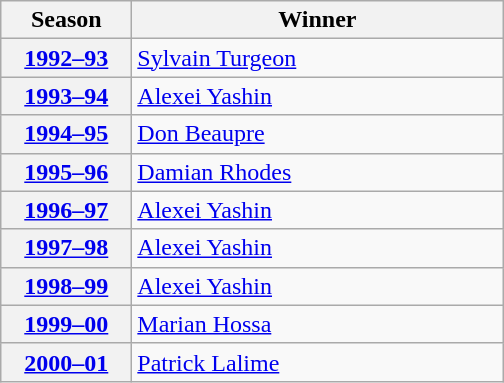<table class="wikitable">
<tr>
<th scope="col" style="width:5em">Season</th>
<th scope="col" style="width:15em">Winner</th>
</tr>
<tr>
<th scope="row"><a href='#'>1992–93</a></th>
<td><a href='#'>Sylvain Turgeon</a></td>
</tr>
<tr>
<th scope="row"><a href='#'>1993–94</a></th>
<td><a href='#'>Alexei Yashin</a></td>
</tr>
<tr>
<th scope="row"><a href='#'>1994–95</a></th>
<td><a href='#'>Don Beaupre</a></td>
</tr>
<tr>
<th scope="row"><a href='#'>1995–96</a></th>
<td><a href='#'>Damian Rhodes</a></td>
</tr>
<tr>
<th scope="row"><a href='#'>1996–97</a></th>
<td><a href='#'>Alexei Yashin</a></td>
</tr>
<tr>
<th scope="row"><a href='#'>1997–98</a></th>
<td><a href='#'>Alexei Yashin</a></td>
</tr>
<tr>
<th scope="row"><a href='#'>1998–99</a></th>
<td><a href='#'>Alexei Yashin</a></td>
</tr>
<tr>
<th scope="row"><a href='#'>1999–00</a></th>
<td><a href='#'>Marian Hossa</a></td>
</tr>
<tr>
<th scope="row"><a href='#'>2000–01</a></th>
<td><a href='#'>Patrick Lalime</a></td>
</tr>
</table>
